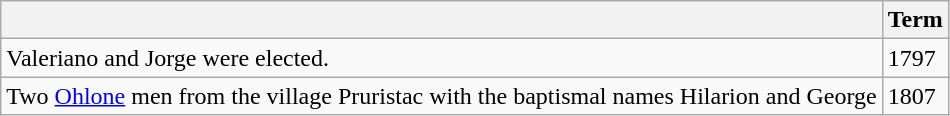<table class="wikitable">
<tr>
<th></th>
<th>Term</th>
</tr>
<tr>
<td>Valeriano and Jorge were elected.</td>
<td>1797</td>
</tr>
<tr>
<td>Two <a href='#'>Ohlone</a> men from the village Pruristac with the baptismal names Hilarion and George</td>
<td>1807</td>
</tr>
</table>
